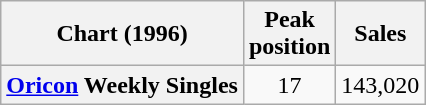<table class="wikitable sortable plainrowheaders">
<tr>
<th scope="col">Chart (1996)</th>
<th scope="col">Peak<br>position</th>
<th scope="col">Sales</th>
</tr>
<tr>
<th scope="row"><a href='#'>Oricon</a> Weekly Singles</th>
<td align="center">17</td>
<td align="center">143,020</td>
</tr>
</table>
